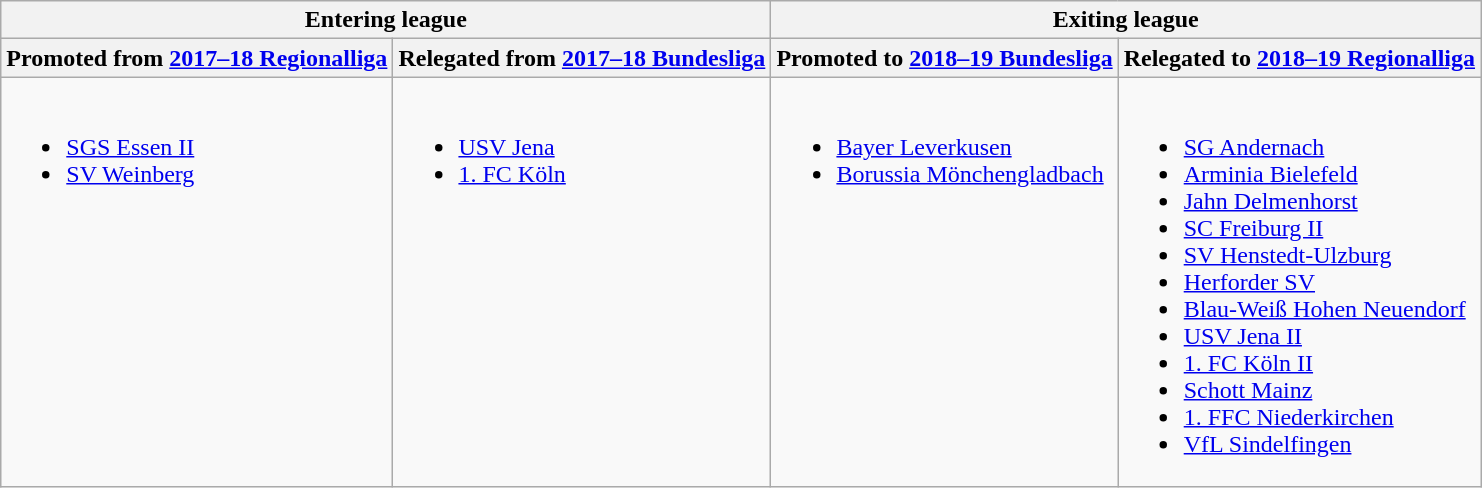<table class="wikitable">
<tr>
<th colspan="2">Entering league</th>
<th colspan="2">Exiting league</th>
</tr>
<tr>
<th>Promoted from <a href='#'>2017–18 Regionalliga</a></th>
<th>Relegated from <a href='#'>2017–18 Bundesliga</a></th>
<th>Promoted to <a href='#'>2018–19 Bundesliga</a></th>
<th>Relegated to <a href='#'>2018–19 Regionalliga</a></th>
</tr>
<tr style="vertical-align:top;">
<td><br><ul><li><a href='#'>SGS Essen II</a></li><li><a href='#'>SV Weinberg</a></li></ul></td>
<td><br><ul><li><a href='#'>USV Jena</a></li><li><a href='#'>1. FC Köln</a></li></ul></td>
<td><br><ul><li><a href='#'>Bayer Leverkusen</a></li><li><a href='#'>Borussia Mönchengladbach</a></li></ul></td>
<td><br><ul><li><a href='#'>SG Andernach</a></li><li><a href='#'>Arminia Bielefeld</a></li><li><a href='#'>Jahn Delmenhorst</a></li><li><a href='#'>SC Freiburg II</a></li><li><a href='#'>SV Henstedt-Ulzburg</a></li><li><a href='#'>Herforder SV</a></li><li><a href='#'>Blau-Weiß Hohen Neuendorf</a></li><li><a href='#'>USV Jena II</a></li><li><a href='#'>1. FC Köln II</a></li><li><a href='#'>Schott Mainz</a></li><li><a href='#'>1. FFC Niederkirchen</a></li><li><a href='#'>VfL Sindelfingen</a></li></ul></td>
</tr>
</table>
